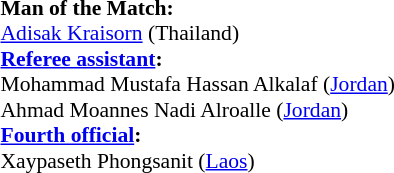<table style="width:100%; font-size:90%;">
<tr>
<td><br><strong>Man of the Match:</strong>
<br><a href='#'>Adisak Kraisorn</a> (Thailand)<br><strong><a href='#'>Referee assistant</a>:</strong>
<br>Mohammad Mustafa Hassan Alkalaf (<a href='#'>Jordan</a>)
<br>Ahmad Moannes Nadi Alroalle (<a href='#'>Jordan</a>)
<br><strong><a href='#'>Fourth official</a>:</strong>
<br>Xaypaseth Phongsanit (<a href='#'>Laos</a>)</td>
</tr>
</table>
